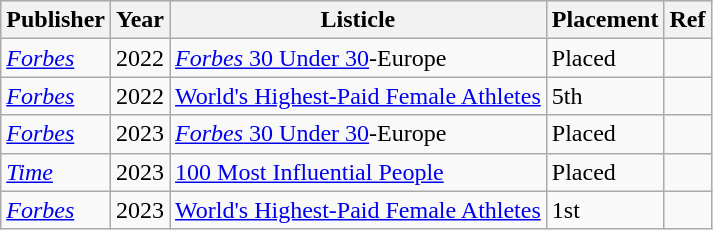<table class=wikitable>
<tr style="background:#efefef;">
<th>Publisher</th>
<th>Year</th>
<th>Listicle</th>
<th>Placement</th>
<th>Ref</th>
</tr>
<tr>
<td><em><a href='#'>Forbes</a></em></td>
<td>2022</td>
<td><a href='#'><em>Forbes</em> 30 Under 30</a>-Europe</td>
<td>Placed</td>
<td></td>
</tr>
<tr>
<td><em><a href='#'>Forbes</a></em></td>
<td>2022</td>
<td><a href='#'>World's Highest-Paid Female Athletes</a></td>
<td>5th</td>
<td></td>
</tr>
<tr>
<td><em><a href='#'>Forbes</a></em></td>
<td>2023</td>
<td><a href='#'><em>Forbes</em> 30 Under 30</a>-Europe</td>
<td>Placed</td>
<td></td>
</tr>
<tr>
<td><a href='#'><em>Time</em></a></td>
<td>2023</td>
<td><a href='#'>100 Most Influential People</a></td>
<td>Placed</td>
<td></td>
</tr>
<tr>
<td><em><a href='#'>Forbes</a></em></td>
<td>2023</td>
<td><a href='#'>World's Highest-Paid Female Athletes</a></td>
<td>1st</td>
<td></td>
</tr>
</table>
